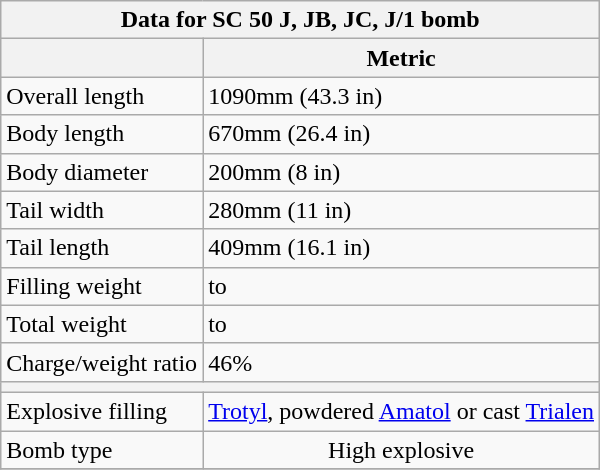<table class="wikitable" style="margin-right: auto; margin-right: 0px;">
<tr>
<th colspan = "4">Data for <strong>SC 50 J, JB, JC, J/1</strong> bomb</th>
</tr>
<tr>
<th colspan = "1"></th>
<th colspan = "1">Metric</th>
</tr>
<tr>
<td>Overall length</td>
<td>1090mm (43.3 in)</td>
</tr>
<tr>
<td>Body length</td>
<td>670mm (26.4 in)</td>
</tr>
<tr>
<td>Body diameter</td>
<td>200mm (8 in)</td>
</tr>
<tr>
<td>Tail width</td>
<td>280mm (11 in)</td>
</tr>
<tr>
<td>Tail length</td>
<td>409mm (16.1 in)</td>
</tr>
<tr>
<td>Filling weight</td>
<td> to </td>
</tr>
<tr>
<td>Total weight</td>
<td> to </td>
</tr>
<tr>
<td>Charge/weight ratio</td>
<td>46%</td>
</tr>
<tr>
<th colspan = "3"></th>
</tr>
<tr>
<td>Explosive filling</td>
<td colspan="2;" style="text-align:center;"><a href='#'>Trotyl</a>, powdered <a href='#'>Amatol</a> or cast <a href='#'>Trialen</a></td>
</tr>
<tr>
<td>Bomb type</td>
<td colspan="2;" style="text-align:center;">High explosive</td>
</tr>
<tr>
</tr>
</table>
